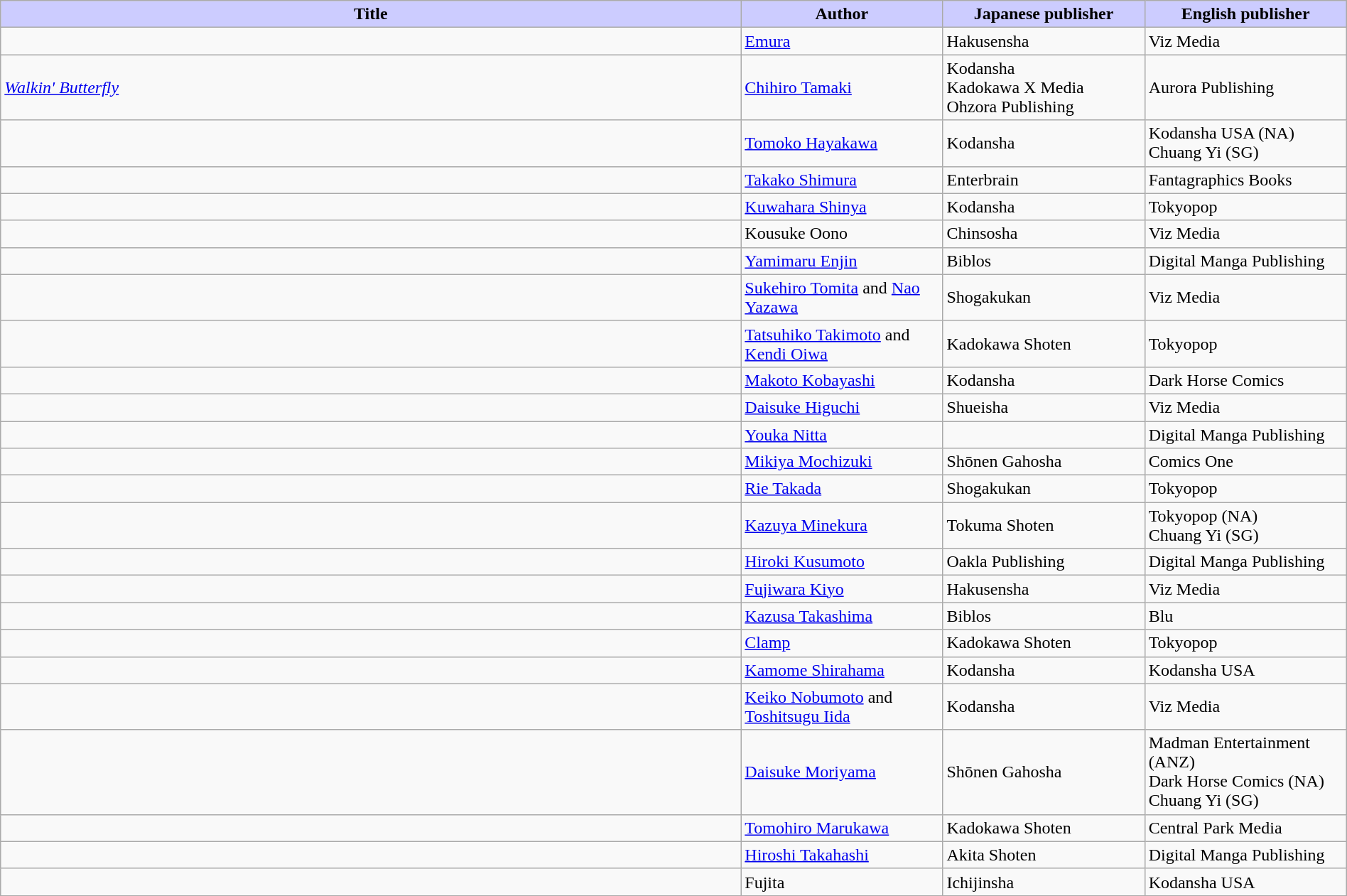<table class="wikitable" style="width: 100%;">
<tr>
<th style="background: #ccf;">Title</th>
<th style="background: #ccf; width: 15%;">Author</th>
<th style="background: #ccf; width: 15%;">Japanese publisher</th>
<th style="background: #ccf; width: 15%;">English publisher</th>
</tr>
<tr>
<td></td>
<td><a href='#'>Emura</a></td>
<td>Hakusensha</td>
<td>Viz Media</td>
</tr>
<tr>
<td><em><a href='#'>Walkin' Butterfly</a></em></td>
<td><a href='#'>Chihiro Tamaki</a></td>
<td>Kodansha <br> Kadokawa X Media <br> Ohzora Publishing</td>
<td>Aurora Publishing</td>
</tr>
<tr>
<td></td>
<td><a href='#'>Tomoko Hayakawa</a></td>
<td>Kodansha</td>
<td>Kodansha USA (NA) <br> Chuang Yi (SG)</td>
</tr>
<tr>
<td></td>
<td><a href='#'>Takako Shimura</a></td>
<td>Enterbrain</td>
<td>Fantagraphics Books</td>
</tr>
<tr>
<td></td>
<td><a href='#'>Kuwahara Shinya</a></td>
<td>Kodansha</td>
<td>Tokyopop</td>
</tr>
<tr>
<td></td>
<td>Kousuke Oono</td>
<td>Chinsosha</td>
<td>Viz Media</td>
</tr>
<tr>
<td></td>
<td><a href='#'>Yamimaru Enjin</a></td>
<td>Biblos</td>
<td>Digital Manga Publishing</td>
</tr>
<tr>
<td></td>
<td><a href='#'>Sukehiro Tomita</a> and <a href='#'>Nao Yazawa</a></td>
<td>Shogakukan</td>
<td>Viz Media</td>
</tr>
<tr>
<td></td>
<td><a href='#'>Tatsuhiko Takimoto</a> and <a href='#'>Kendi Oiwa</a></td>
<td>Kadokawa Shoten</td>
<td>Tokyopop</td>
</tr>
<tr>
<td></td>
<td><a href='#'>Makoto Kobayashi</a></td>
<td>Kodansha</td>
<td>Dark Horse Comics</td>
</tr>
<tr>
<td></td>
<td><a href='#'>Daisuke Higuchi</a></td>
<td>Shueisha</td>
<td>Viz Media</td>
</tr>
<tr>
<td></td>
<td><a href='#'>Youka Nitta</a></td>
<td></td>
<td>Digital Manga Publishing</td>
</tr>
<tr>
<td></td>
<td><a href='#'>Mikiya Mochizuki</a></td>
<td>Shōnen Gahosha</td>
<td>Comics One</td>
</tr>
<tr>
<td></td>
<td><a href='#'>Rie Takada</a></td>
<td>Shogakukan</td>
<td>Tokyopop</td>
</tr>
<tr>
<td></td>
<td><a href='#'>Kazuya Minekura</a></td>
<td>Tokuma Shoten</td>
<td>Tokyopop (NA) <br> Chuang Yi (SG)</td>
</tr>
<tr>
<td></td>
<td><a href='#'>Hiroki Kusumoto</a></td>
<td>Oakla Publishing</td>
<td>Digital Manga Publishing</td>
</tr>
<tr>
<td></td>
<td><a href='#'>Fujiwara Kiyo</a></td>
<td>Hakusensha</td>
<td>Viz Media</td>
</tr>
<tr>
<td></td>
<td><a href='#'>Kazusa Takashima</a></td>
<td>Biblos</td>
<td>Blu</td>
</tr>
<tr>
<td></td>
<td><a href='#'>Clamp</a></td>
<td>Kadokawa Shoten</td>
<td>Tokyopop</td>
</tr>
<tr>
<td></td>
<td><a href='#'>Kamome Shirahama</a></td>
<td>Kodansha</td>
<td>Kodansha USA</td>
</tr>
<tr>
<td></td>
<td><a href='#'>Keiko Nobumoto</a> and <a href='#'>Toshitsugu Iida</a></td>
<td>Kodansha</td>
<td>Viz Media</td>
</tr>
<tr>
<td></td>
<td><a href='#'>Daisuke Moriyama</a></td>
<td>Shōnen Gahosha</td>
<td>Madman Entertainment (ANZ) <br> Dark Horse Comics (NA) <br> Chuang Yi (SG)</td>
</tr>
<tr>
<td></td>
<td><a href='#'>Tomohiro Marukawa</a></td>
<td>Kadokawa Shoten</td>
<td>Central Park Media</td>
</tr>
<tr>
<td></td>
<td><a href='#'>Hiroshi Takahashi</a></td>
<td>Akita Shoten</td>
<td>Digital Manga Publishing</td>
</tr>
<tr>
<td></td>
<td>Fujita</td>
<td>Ichijinsha</td>
<td>Kodansha USA</td>
</tr>
<tr>
</tr>
</table>
